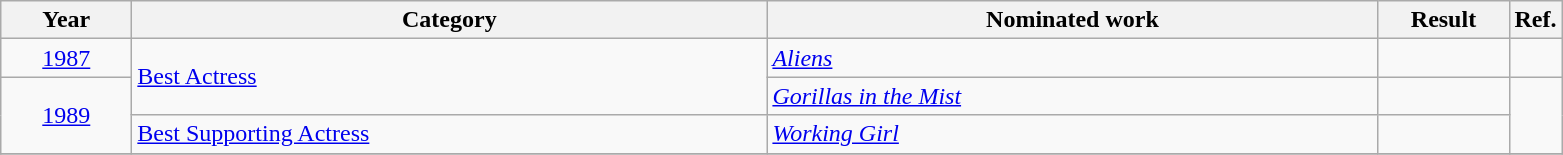<table class=wikitable>
<tr>
<th scope="col" style="width:5em;">Year</th>
<th scope="col" style="width:26em;">Category</th>
<th scope="col" style="width:25em;">Nominated work</th>
<th scope="col" style="width:5em;">Result</th>
<th>Ref.</th>
</tr>
<tr>
<td style="text-align:center;"><a href='#'>1987</a></td>
<td rowspan="2"><a href='#'>Best Actress</a></td>
<td><em><a href='#'>Aliens</a></em></td>
<td></td>
<td style="text-align:center;"></td>
</tr>
<tr>
<td style="text-align:center;", rowspan="2"><a href='#'>1989</a></td>
<td><em><a href='#'>Gorillas in the Mist</a></em></td>
<td></td>
<td style="text-align:center;", rowspan=2></td>
</tr>
<tr>
<td><a href='#'>Best Supporting Actress</a></td>
<td><em><a href='#'>Working Girl</a></em></td>
<td></td>
</tr>
<tr>
</tr>
</table>
